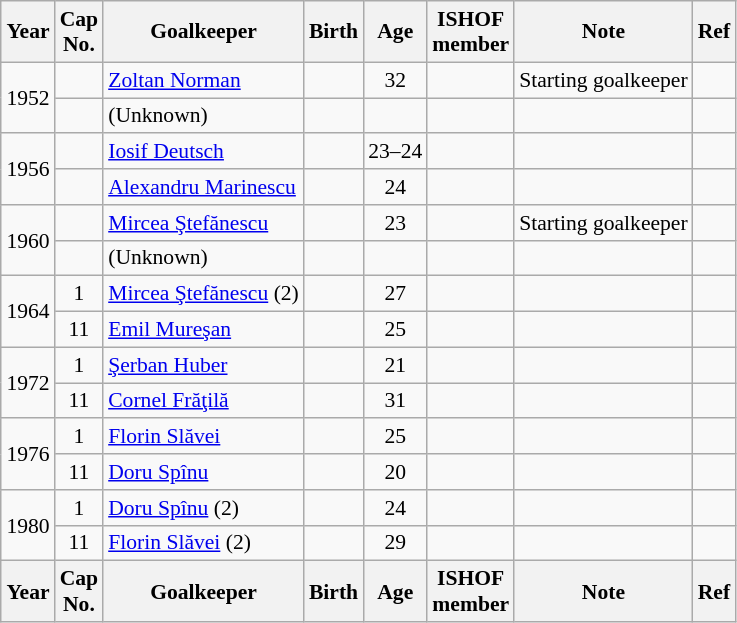<table class="wikitable sortable" style="text-align: center; font-size: 90%; margin-left: 1em;">
<tr>
<th>Year</th>
<th class="unsortable">Cap<br>No.</th>
<th>Goalkeeper</th>
<th>Birth</th>
<th>Age</th>
<th>ISHOF<br>member</th>
<th>Note</th>
<th class="unsortable">Ref</th>
</tr>
<tr>
<td rowspan="2" style="text-align: left;">1952</td>
<td></td>
<td style="text-align: left;" data-sort-value="Norman, Zoltan"><a href='#'>Zoltan Norman</a></td>
<td></td>
<td>32</td>
<td></td>
<td style="text-align: left;">Starting goalkeeper</td>
<td></td>
</tr>
<tr>
<td></td>
<td style="text-align: left;" data-sort-value="ZZZZZ">(Unknown)</td>
<td></td>
<td></td>
<td></td>
<td style="text-align: left;"></td>
<td></td>
</tr>
<tr>
<td rowspan="2" style="text-align: left;">1956</td>
<td></td>
<td style="text-align: left;" data-sort-value="Deutsch, Iosif"><a href='#'>Iosif Deutsch</a></td>
<td></td>
<td>23–24</td>
<td></td>
<td style="text-align: left;"></td>
<td></td>
</tr>
<tr>
<td></td>
<td style="text-align: left;" data-sort-value="Marinescu, Alexandru"><a href='#'>Alexandru Marinescu</a></td>
<td></td>
<td>24</td>
<td></td>
<td style="text-align: left;"></td>
<td></td>
</tr>
<tr>
<td rowspan="2" style="text-align: left;">1960</td>
<td></td>
<td style="text-align: left;" data-sort-value="Ştefănescu, Mircea"><a href='#'>Mircea Ştefănescu</a></td>
<td></td>
<td>23</td>
<td></td>
<td style="text-align: left;">Starting goalkeeper</td>
<td></td>
</tr>
<tr>
<td></td>
<td style="text-align: left;" data-sort-value="ZZZZZ">(Unknown)</td>
<td></td>
<td></td>
<td></td>
<td style="text-align: left;"></td>
<td></td>
</tr>
<tr>
<td rowspan="2" style="text-align: left;">1964</td>
<td>1</td>
<td style="text-align: left;" data-sort-value="Ştefănescu, Mircea"><a href='#'>Mircea Ştefănescu</a> (2)</td>
<td></td>
<td>27</td>
<td></td>
<td style="text-align: left;"></td>
<td></td>
</tr>
<tr>
<td>11</td>
<td style="text-align: left;" data-sort-value="Mureşan, Emil"><a href='#'>Emil Mureşan</a></td>
<td></td>
<td>25</td>
<td></td>
<td style="text-align: left;"></td>
<td></td>
</tr>
<tr>
<td rowspan="2" style="text-align: left;">1972</td>
<td>1</td>
<td style="text-align: left;" data-sort-value="Huber, Şerban"><a href='#'>Şerban Huber</a></td>
<td></td>
<td>21</td>
<td></td>
<td style="text-align: left;"></td>
<td></td>
</tr>
<tr>
<td>11</td>
<td style="text-align: left;" data-sort-value="Frăţilă, Cornel"><a href='#'>Cornel Frăţilă</a></td>
<td></td>
<td>31</td>
<td></td>
<td style="text-align: left;"></td>
<td></td>
</tr>
<tr>
<td rowspan="2" style="text-align: left;">1976</td>
<td>1</td>
<td style="text-align: left;" data-sort-value="Slăvei, Florin"><a href='#'>Florin Slăvei</a></td>
<td></td>
<td>25</td>
<td></td>
<td style="text-align: left;"></td>
<td></td>
</tr>
<tr>
<td>11</td>
<td style="text-align: left;" data-sort-value="Spînu, Doru"><a href='#'>Doru Spînu</a></td>
<td></td>
<td>20</td>
<td></td>
<td style="text-align: left;"></td>
<td></td>
</tr>
<tr>
<td rowspan="2" style="text-align: left;">1980</td>
<td>1</td>
<td style="text-align: left;" data-sort-value="Spînu, Doru"><a href='#'>Doru Spînu</a> (2)</td>
<td></td>
<td>24</td>
<td></td>
<td style="text-align: left;"></td>
<td></td>
</tr>
<tr>
<td>11</td>
<td style="text-align: left;" data-sort-value="Slăvei, Florin"><a href='#'>Florin Slăvei</a> (2)</td>
<td></td>
<td>29</td>
<td></td>
<td style="text-align: left;"></td>
<td></td>
</tr>
<tr>
<th>Year</th>
<th>Cap<br>No.</th>
<th>Goalkeeper</th>
<th>Birth</th>
<th>Age</th>
<th>ISHOF<br>member</th>
<th>Note</th>
<th>Ref</th>
</tr>
</table>
